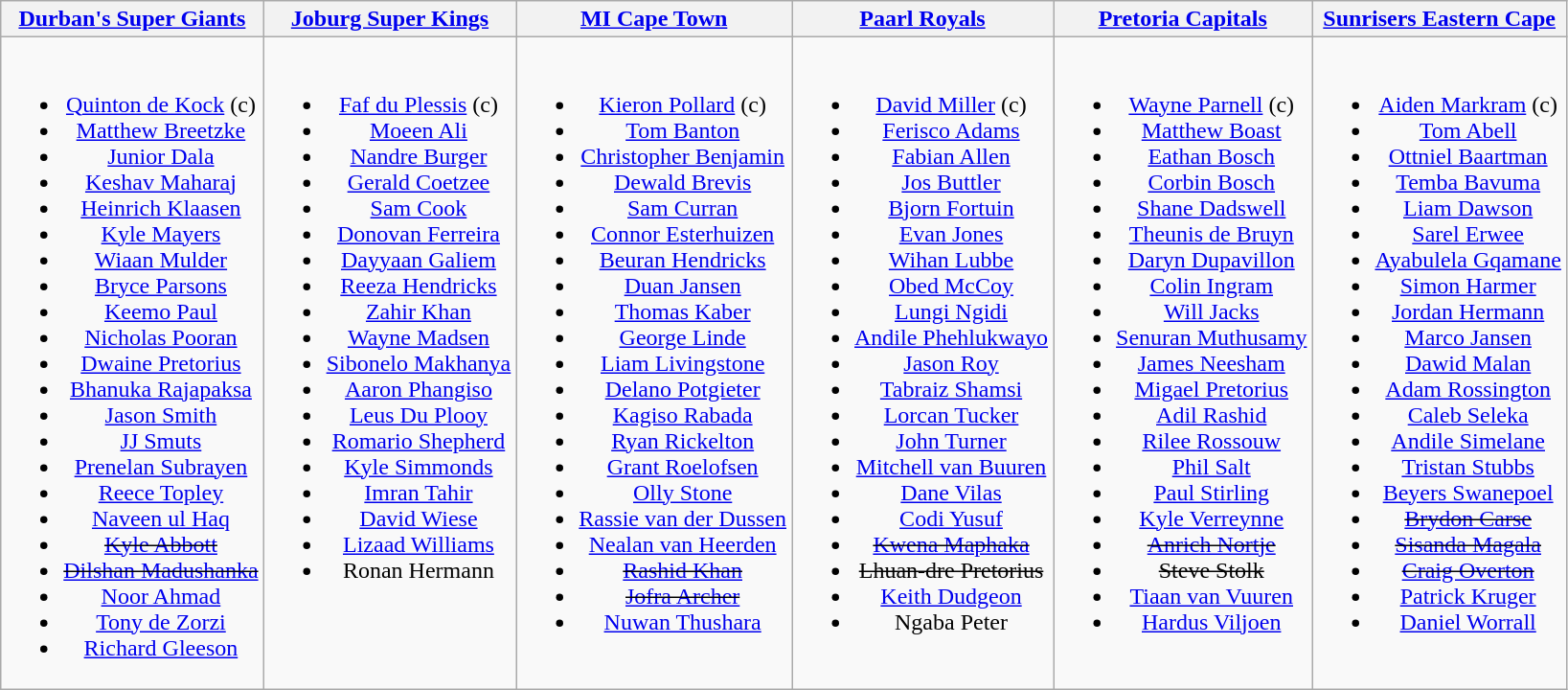<table class="wikitable"style="text-align:center;">
<tr>
<th><a href='#'>Durban's Super Giants</a></th>
<th><a href='#'>Joburg Super Kings</a></th>
<th><a href='#'>MI Cape Town</a></th>
<th><a href='#'>Paarl Royals</a></th>
<th><a href='#'>Pretoria Capitals</a></th>
<th><a href='#'>Sunrisers Eastern Cape</a></th>
</tr>
<tr>
<td valign="top"><br><ul><li><a href='#'>Quinton de Kock</a> (c)</li><li><a href='#'>Matthew Breetzke</a></li><li><a href='#'>Junior Dala</a></li><li><a href='#'>Keshav Maharaj</a></li><li><a href='#'>Heinrich Klaasen</a></li><li><a href='#'>Kyle Mayers</a></li><li><a href='#'>Wiaan Mulder</a></li><li><a href='#'>Bryce Parsons</a></li><li><a href='#'>Keemo Paul</a></li><li><a href='#'>Nicholas Pooran</a></li><li><a href='#'>Dwaine Pretorius</a></li><li><a href='#'>Bhanuka Rajapaksa</a></li><li><a href='#'>Jason Smith</a></li><li><a href='#'>JJ Smuts</a></li><li><a href='#'>Prenelan Subrayen</a></li><li><a href='#'>Reece Topley</a></li><li><a href='#'>Naveen ul Haq</a></li><li><s><a href='#'>Kyle Abbott</a></s></li><li><s><a href='#'>Dilshan Madushanka</a></s></li><li><a href='#'>Noor Ahmad</a></li><li><a href='#'>Tony de Zorzi</a></li><li><a href='#'>Richard Gleeson</a></li></ul></td>
<td valign="top"><br><ul><li><a href='#'>Faf du Plessis</a> (c)</li><li><a href='#'>Moeen Ali</a></li><li><a href='#'>Nandre Burger</a></li><li><a href='#'>Gerald Coetzee</a></li><li><a href='#'>Sam Cook</a></li><li><a href='#'>Donovan Ferreira</a></li><li><a href='#'>Dayyaan Galiem</a></li><li><a href='#'>Reeza Hendricks</a></li><li><a href='#'>Zahir Khan</a></li><li><a href='#'>Wayne Madsen</a></li><li><a href='#'>Sibonelo Makhanya</a></li><li><a href='#'>Aaron Phangiso</a></li><li><a href='#'>Leus Du Plooy</a></li><li><a href='#'>Romario Shepherd</a></li><li><a href='#'>Kyle Simmonds</a></li><li><a href='#'>Imran Tahir</a></li><li><a href='#'>David Wiese</a></li><li><a href='#'>Lizaad Williams</a></li><li>Ronan Hermann</li></ul></td>
<td valign="top"><br><ul><li><a href='#'>Kieron Pollard</a> (c)</li><li><a href='#'>Tom Banton</a></li><li><a href='#'>Christopher Benjamin</a></li><li><a href='#'>Dewald Brevis</a></li><li><a href='#'>Sam Curran</a></li><li><a href='#'>Connor Esterhuizen</a></li><li><a href='#'>Beuran Hendricks</a></li><li><a href='#'>Duan Jansen</a></li><li><a href='#'>Thomas Kaber</a></li><li><a href='#'>George Linde</a></li><li><a href='#'>Liam Livingstone</a></li><li><a href='#'>Delano Potgieter</a></li><li><a href='#'>Kagiso Rabada</a></li><li><a href='#'>Ryan Rickelton</a></li><li><a href='#'>Grant Roelofsen</a></li><li><a href='#'>Olly Stone</a></li><li><a href='#'>Rassie van der Dussen</a></li><li><a href='#'>Nealan van Heerden</a></li><li><s><a href='#'>Rashid Khan</a></s></li><li><s><a href='#'>Jofra Archer</a></s></li><li><a href='#'>Nuwan Thushara</a></li></ul></td>
<td valign="top"><br><ul><li><a href='#'>David Miller</a> (c)</li><li><a href='#'>Ferisco Adams</a></li><li><a href='#'>Fabian Allen</a></li><li><a href='#'>Jos Buttler</a></li><li><a href='#'>Bjorn Fortuin</a></li><li><a href='#'>Evan Jones</a></li><li><a href='#'>Wihan Lubbe</a></li><li><a href='#'>Obed McCoy</a></li><li><a href='#'>Lungi Ngidi</a></li><li><a href='#'>Andile Phehlukwayo</a></li><li><a href='#'>Jason Roy</a></li><li><a href='#'>Tabraiz Shamsi</a></li><li><a href='#'>Lorcan Tucker</a></li><li><a href='#'>John Turner</a></li><li><a href='#'>Mitchell van Buuren</a></li><li><a href='#'>Dane Vilas</a></li><li><a href='#'>Codi Yusuf</a></li><li><s><a href='#'>Kwena Maphaka</a></s></li><li><s>Lhuan-dre Pretorius</s></li><li><a href='#'>Keith Dudgeon</a></li><li>Ngaba Peter</li></ul></td>
<td valign="top"><br><ul><li><a href='#'>Wayne Parnell</a> (c)</li><li><a href='#'>Matthew Boast</a></li><li><a href='#'>Eathan Bosch</a></li><li><a href='#'>Corbin Bosch</a></li><li><a href='#'>Shane Dadswell</a></li><li><a href='#'>Theunis de Bruyn</a></li><li><a href='#'>Daryn Dupavillon</a></li><li><a href='#'>Colin Ingram</a></li><li><a href='#'>Will Jacks</a></li><li><a href='#'>Senuran Muthusamy</a></li><li><a href='#'>James Neesham</a></li><li><a href='#'>Migael Pretorius</a></li><li><a href='#'>Adil Rashid</a></li><li><a href='#'>Rilee Rossouw</a></li><li><a href='#'>Phil Salt</a></li><li><a href='#'>Paul Stirling</a></li><li><a href='#'>Kyle Verreynne</a></li><li><s><a href='#'>Anrich Nortje</a></s></li><li><s>Steve Stolk</s></li><li><a href='#'>Tiaan van Vuuren</a></li><li><a href='#'>Hardus Viljoen</a></li></ul></td>
<td valign="top"><br><ul><li><a href='#'>Aiden Markram</a> (c)</li><li><a href='#'>Tom Abell</a></li><li><a href='#'>Ottniel Baartman</a></li><li><a href='#'>Temba Bavuma</a></li><li><a href='#'>Liam Dawson</a></li><li><a href='#'>Sarel Erwee</a></li><li><a href='#'>Ayabulela Gqamane</a></li><li><a href='#'>Simon Harmer</a></li><li><a href='#'>Jordan Hermann</a></li><li><a href='#'>Marco Jansen</a></li><li><a href='#'>Dawid Malan</a></li><li><a href='#'>Adam Rossington</a></li><li><a href='#'>Caleb Seleka</a></li><li><a href='#'>Andile Simelane</a></li><li><a href='#'>Tristan Stubbs</a></li><li><a href='#'>Beyers Swanepoel</a></li><li><s><a href='#'>Brydon Carse</a></s></li><li><s><a href='#'>Sisanda Magala</a></s></li><li><s><a href='#'>Craig Overton</a></s></li><li><a href='#'>Patrick Kruger</a></li><li><a href='#'>Daniel Worrall</a></li></ul></td>
</tr>
</table>
